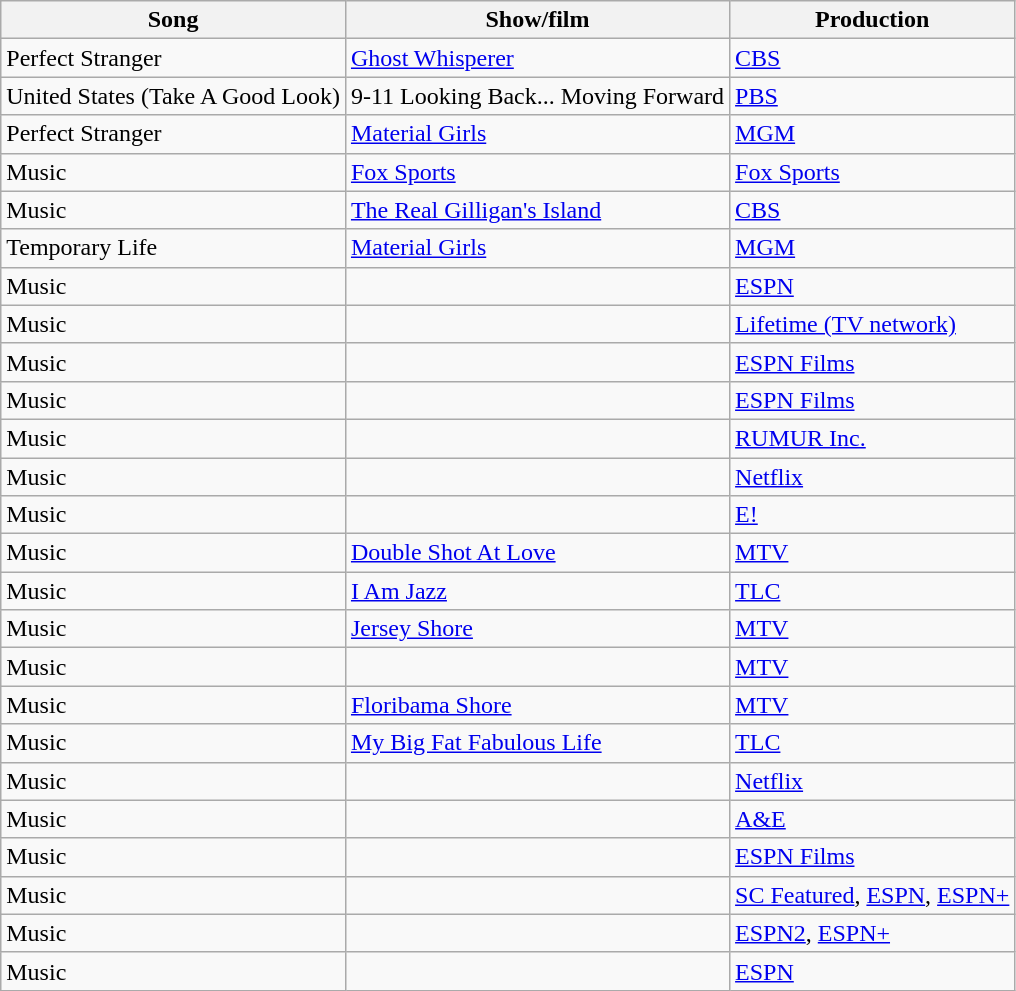<table class="wikitable">
<tr>
<th style="text-align:center;">Song</th>
<th style="text-align:center;">Show/film</th>
<th style="text-align:center;">Production</th>
</tr>
<tr>
<td>Perfect Stranger</td>
<td><a href='#'>Ghost Whisperer</a></td>
<td><a href='#'>CBS</a></td>
</tr>
<tr>
<td>United States (Take A Good Look)</td>
<td>9-11 Looking Back... Moving Forward</td>
<td><a href='#'>PBS</a></td>
</tr>
<tr>
<td>Perfect Stranger</td>
<td><a href='#'>Material Girls</a></td>
<td><a href='#'>MGM</a></td>
</tr>
<tr>
<td>Music</td>
<td><a href='#'>Fox Sports</a></td>
<td><a href='#'>Fox Sports</a></td>
</tr>
<tr>
<td>Music</td>
<td><a href='#'>The Real Gilligan's Island</a></td>
<td><a href='#'>CBS</a></td>
</tr>
<tr>
<td>Temporary Life</td>
<td><a href='#'>Material Girls</a></td>
<td><a href='#'>MGM</a></td>
</tr>
<tr>
<td>Music</td>
<td></td>
<td><a href='#'>ESPN</a></td>
</tr>
<tr>
<td>Music</td>
<td><br>

</td>
<td><a href='#'>Lifetime (TV network)</a></td>
</tr>
<tr>
<td>Music</td>
<td></td>
<td><a href='#'>ESPN Films</a></td>
</tr>
<tr>
<td>Music</td>
<td></td>
<td><a href='#'>ESPN Films</a></td>
</tr>
<tr>
<td>Music</td>
<td></td>
<td><a href='#'>RUMUR Inc.</a></td>
</tr>
<tr>
<td>Music</td>
<td></td>
<td><a href='#'>Netflix</a></td>
</tr>
<tr>
<td>Music</td>
<td></td>
<td><a href='#'>E!</a></td>
</tr>
<tr>
<td>Music</td>
<td><a href='#'>Double Shot At Love</a></td>
<td><a href='#'>MTV</a></td>
</tr>
<tr>
<td>Music</td>
<td><a href='#'>I Am Jazz</a></td>
<td><a href='#'>TLC</a></td>
</tr>
<tr>
<td>Music</td>
<td><a href='#'>Jersey Shore</a></td>
<td><a href='#'>MTV</a></td>
</tr>
<tr>
<td>Music</td>
<td></td>
<td><a href='#'>MTV</a></td>
</tr>
<tr>
<td>Music</td>
<td><a href='#'>Floribama Shore</a></td>
<td><a href='#'>MTV</a></td>
</tr>
<tr>
<td>Music</td>
<td><a href='#'>My Big Fat Fabulous Life</a></td>
<td><a href='#'>TLC</a></td>
</tr>
<tr>
<td>Music</td>
<td></td>
<td><a href='#'>Netflix</a></td>
</tr>
<tr>
<td>Music</td>
<td></td>
<td><a href='#'>A&E</a></td>
</tr>
<tr>
<td>Music</td>
<td></td>
<td><a href='#'>ESPN Films</a></td>
</tr>
<tr>
<td>Music</td>
<td></td>
<td><a href='#'>SC Featured</a>, <a href='#'>ESPN</a>, <a href='#'>ESPN+</a></td>
</tr>
<tr>
<td>Music</td>
<td></td>
<td><a href='#'>ESPN2</a>, <a href='#'>ESPN+</a></td>
</tr>
<tr>
<td>Music</td>
<td></td>
<td><a href='#'>ESPN</a></td>
</tr>
</table>
